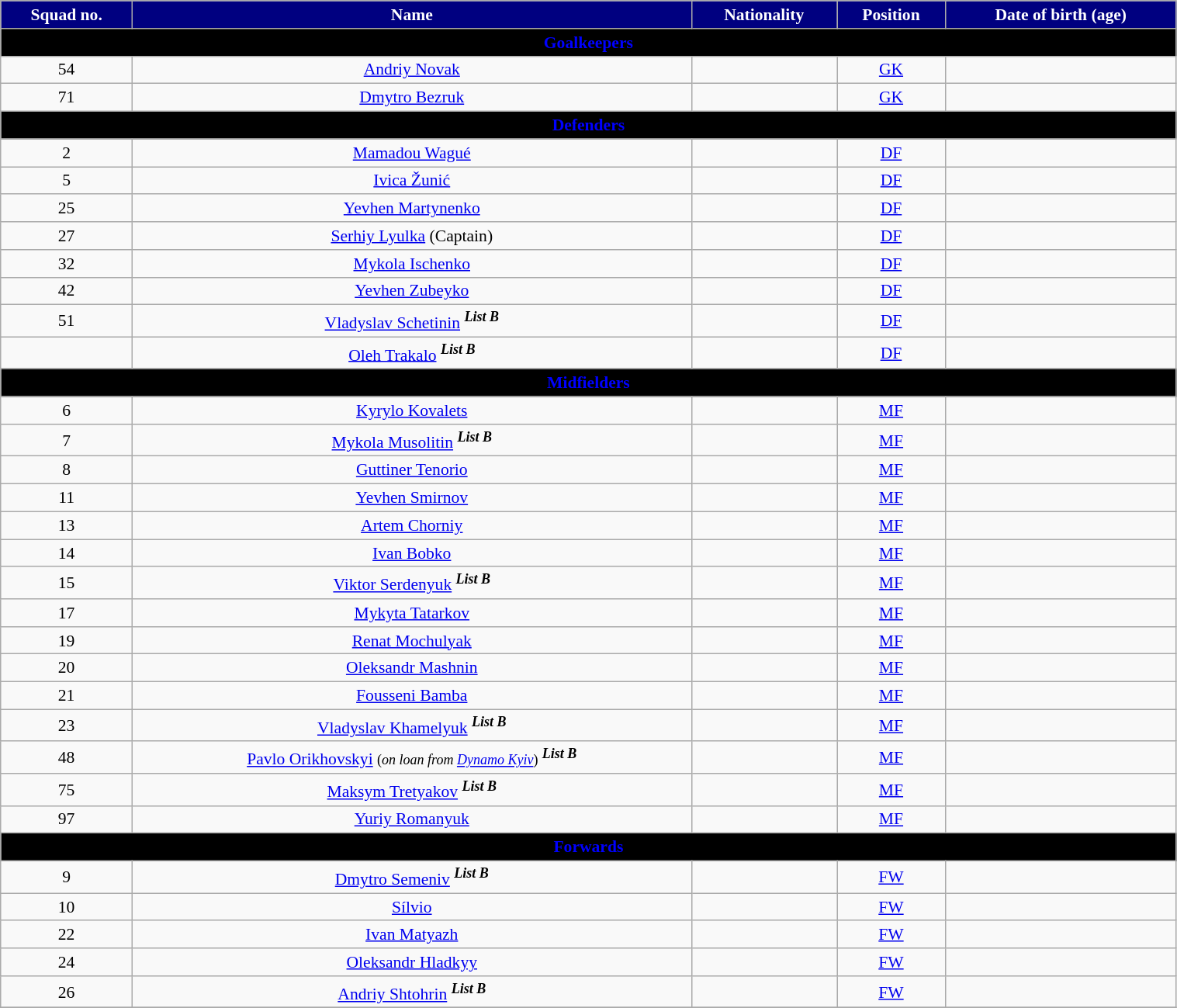<table class="wikitable" style="text-align:center; font-size:90%; width:80%">
<tr>
<th style="background:#000080; color:white; text-align:center">Squad no.</th>
<th style="background:#000080; color:white; text-align:center">Name</th>
<th style="background:#000080; color:white; text-align:center">Nationality</th>
<th style="background:#000080; color:white; text-align:center">Position</th>
<th style="background:#000080; color:white; text-align:center">Date of birth (age)</th>
</tr>
<tr>
<th colspan="6" style="background:#000000; color:blue; text-align:center">Goalkeepers</th>
</tr>
<tr>
<td>54</td>
<td><a href='#'>Andriy Novak</a></td>
<td></td>
<td><a href='#'>GK</a></td>
<td></td>
</tr>
<tr>
<td>71</td>
<td><a href='#'>Dmytro Bezruk</a></td>
<td></td>
<td><a href='#'>GK</a></td>
<td></td>
</tr>
<tr>
<th colspan="6" style="background:#000000; color:blue; text-align:center">Defenders</th>
</tr>
<tr>
<td>2</td>
<td><a href='#'>Mamadou Wagué</a></td>
<td></td>
<td><a href='#'>DF</a></td>
<td></td>
</tr>
<tr>
<td>5</td>
<td><a href='#'>Ivica Žunić</a></td>
<td></td>
<td><a href='#'>DF</a></td>
<td></td>
</tr>
<tr>
<td>25</td>
<td><a href='#'>Yevhen Martynenko</a></td>
<td></td>
<td><a href='#'>DF</a></td>
<td></td>
</tr>
<tr>
<td>27</td>
<td><a href='#'>Serhiy Lyulka</a> (Captain)</td>
<td></td>
<td><a href='#'>DF</a></td>
<td></td>
</tr>
<tr>
<td>32</td>
<td><a href='#'>Mykola Ischenko</a></td>
<td></td>
<td><a href='#'>DF</a></td>
<td></td>
</tr>
<tr>
<td>42</td>
<td><a href='#'>Yevhen Zubeyko</a></td>
<td></td>
<td><a href='#'>DF</a></td>
<td></td>
</tr>
<tr>
<td>51</td>
<td><a href='#'>Vladyslav Schetinin</a> <sup><strong><em>List B</em></strong></sup></td>
<td></td>
<td><a href='#'>DF</a></td>
<td></td>
</tr>
<tr>
<td></td>
<td><a href='#'>Oleh Trakalo</a> <sup><strong><em>List B</em></strong></sup></td>
<td></td>
<td><a href='#'>DF</a></td>
<td></td>
</tr>
<tr>
<th colspan="6" style="background:#000000; color:blue; text-align:center">Midfielders</th>
</tr>
<tr>
<td>6</td>
<td><a href='#'>Kyrylo Kovalets</a></td>
<td></td>
<td><a href='#'>MF</a></td>
<td></td>
</tr>
<tr>
<td>7</td>
<td><a href='#'>Mykola Musolitin</a> <sup><strong><em>List B</em></strong></sup></td>
<td></td>
<td><a href='#'>MF</a></td>
<td></td>
</tr>
<tr>
<td>8</td>
<td><a href='#'>Guttiner Tenorio</a></td>
<td></td>
<td><a href='#'>MF</a></td>
<td></td>
</tr>
<tr>
<td>11</td>
<td><a href='#'>Yevhen Smirnov</a></td>
<td></td>
<td><a href='#'>MF</a></td>
<td></td>
</tr>
<tr>
<td>13</td>
<td><a href='#'>Artem Chorniy</a></td>
<td></td>
<td><a href='#'>MF</a></td>
<td></td>
</tr>
<tr>
<td>14</td>
<td><a href='#'>Ivan Bobko</a></td>
<td></td>
<td><a href='#'>MF</a></td>
<td></td>
</tr>
<tr>
<td>15</td>
<td><a href='#'>Viktor Serdenyuk</a> <sup><strong><em>List B</em></strong></sup></td>
<td></td>
<td><a href='#'>MF</a></td>
<td></td>
</tr>
<tr>
<td>17</td>
<td><a href='#'>Mykyta Tatarkov</a></td>
<td></td>
<td><a href='#'>MF</a></td>
<td></td>
</tr>
<tr>
<td>19</td>
<td><a href='#'>Renat Mochulyak</a></td>
<td></td>
<td><a href='#'>MF</a></td>
<td></td>
</tr>
<tr>
<td>20</td>
<td><a href='#'>Oleksandr Mashnin</a></td>
<td></td>
<td><a href='#'>MF</a></td>
<td></td>
</tr>
<tr>
<td>21</td>
<td><a href='#'>Fousseni Bamba</a></td>
<td></td>
<td><a href='#'>MF</a></td>
<td></td>
</tr>
<tr>
<td>23</td>
<td><a href='#'>Vladyslav Khamelyuk</a> <sup><strong><em>List B</em></strong></sup></td>
<td></td>
<td><a href='#'>MF</a></td>
<td></td>
</tr>
<tr>
<td>48</td>
<td><a href='#'>Pavlo Orikhovskyi</a> <small> (<em>on loan from <a href='#'>Dynamo Kyiv</a></em>)</small> <sup><strong><em>List B</em></strong></sup></td>
<td></td>
<td><a href='#'>MF</a></td>
<td></td>
</tr>
<tr>
<td>75</td>
<td><a href='#'>Maksym Tretyakov</a> <sup><strong><em>List B</em></strong></sup></td>
<td></td>
<td><a href='#'>MF</a></td>
<td></td>
</tr>
<tr>
<td>97</td>
<td><a href='#'>Yuriy Romanyuk</a></td>
<td></td>
<td><a href='#'>MF</a></td>
<td></td>
</tr>
<tr>
<th colspan="7" style="background:#000000; color:blue; text-align:center">Forwards</th>
</tr>
<tr>
<td>9</td>
<td><a href='#'>Dmytro Semeniv</a> <sup><strong><em>List B</em></strong></sup></td>
<td></td>
<td><a href='#'>FW</a></td>
<td></td>
</tr>
<tr>
<td>10</td>
<td><a href='#'>Sílvio</a></td>
<td></td>
<td><a href='#'>FW</a></td>
<td></td>
</tr>
<tr>
<td>22</td>
<td><a href='#'>Ivan Matyazh</a></td>
<td></td>
<td><a href='#'>FW</a></td>
<td></td>
</tr>
<tr>
<td>24</td>
<td><a href='#'>Oleksandr Hladkyy</a></td>
<td></td>
<td><a href='#'>FW</a></td>
<td></td>
</tr>
<tr>
<td>26</td>
<td><a href='#'>Andriy Shtohrin</a> <sup><strong><em>List B</em></strong></sup></td>
<td></td>
<td><a href='#'>FW</a></td>
<td></td>
</tr>
<tr>
</tr>
</table>
